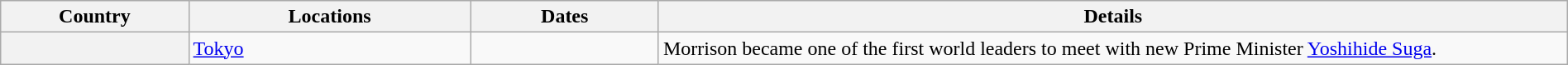<table class="wikitable plainrowheaders sortable" width="100%">
<tr>
<th scope="col" style="width: 12%;">Country</th>
<th scope="col" style="width: 18%;">Locations</th>
<th scope="col" style="width: 12%;">Dates</th>
<th scope="col" style="width: 58%;" class="unsortable">Details</th>
</tr>
<tr>
<th scope="row"></th>
<td><a href='#'>Tokyo</a></td>
<td></td>
<td>Morrison became one of the first world leaders to meet with new Prime Minister <a href='#'>Yoshihide Suga</a>.</td>
</tr>
</table>
